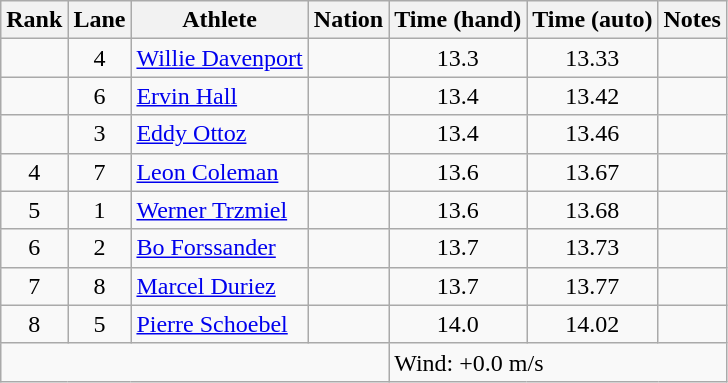<table class="wikitable sortable" style="text-align:center">
<tr>
<th>Rank</th>
<th>Lane</th>
<th>Athlete</th>
<th>Nation</th>
<th>Time (hand)</th>
<th>Time (auto)</th>
<th>Notes</th>
</tr>
<tr>
<td></td>
<td>4</td>
<td align=left><a href='#'>Willie Davenport</a></td>
<td align=left></td>
<td>13.3</td>
<td>13.33</td>
<td></td>
</tr>
<tr>
<td></td>
<td>6</td>
<td align=left><a href='#'>Ervin Hall</a></td>
<td align=left></td>
<td>13.4</td>
<td>13.42</td>
<td></td>
</tr>
<tr>
<td></td>
<td>3</td>
<td align=left><a href='#'>Eddy Ottoz</a></td>
<td align=left></td>
<td>13.4</td>
<td>13.46</td>
<td></td>
</tr>
<tr>
<td>4</td>
<td>7</td>
<td align=left><a href='#'>Leon Coleman</a></td>
<td align=left></td>
<td>13.6</td>
<td>13.67</td>
<td></td>
</tr>
<tr>
<td>5</td>
<td>1</td>
<td align=left><a href='#'>Werner Trzmiel</a></td>
<td align=left></td>
<td>13.6</td>
<td>13.68</td>
<td></td>
</tr>
<tr>
<td>6</td>
<td>2</td>
<td align=left><a href='#'>Bo Forssander</a></td>
<td align=left></td>
<td>13.7</td>
<td>13.73</td>
<td></td>
</tr>
<tr>
<td>7</td>
<td>8</td>
<td align=left><a href='#'>Marcel Duriez</a></td>
<td align=left></td>
<td>13.7</td>
<td>13.77</td>
<td></td>
</tr>
<tr>
<td>8</td>
<td>5</td>
<td align=left><a href='#'>Pierre Schoebel</a></td>
<td align=left></td>
<td>14.0</td>
<td>14.02</td>
<td></td>
</tr>
<tr class="sortbottom">
<td colspan=4></td>
<td colspan="3" style="text-align:left;">Wind: +0.0 m/s</td>
</tr>
</table>
